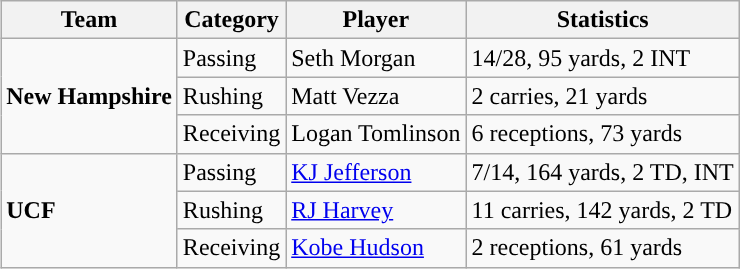<table class="wikitable" style="float: right;">
<tr>
<th>Team</th>
<th>Category</th>
<th>Player</th>
<th>Statistics</th>
</tr>
<tr>
<td rowspan=3><strong>New Hampshire</strong></td>
<td>Passing</td>
<td>Seth Morgan</td>
<td>14/28, 95 yards, 2 INT</td>
</tr>
<tr>
<td>Rushing</td>
<td>Matt Vezza</td>
<td>2 carries, 21 yards</td>
</tr>
<tr>
<td>Receiving</td>
<td>Logan Tomlinson</td>
<td>6 receptions, 73 yards</td>
</tr>
<tr>
<td rowspan=3><strong>UCF</strong></td>
<td>Passing</td>
<td><a href='#'>KJ Jefferson</a></td>
<td>7/14, 164 yards, 2 TD, INT</td>
</tr>
<tr>
<td>Rushing</td>
<td><a href='#'>RJ Harvey</a></td>
<td>11 carries, 142 yards, 2 TD</td>
</tr>
<tr>
<td>Receiving</td>
<td><a href='#'>Kobe Hudson</a></td>
<td>2 receptions, 61 yards</td>
</tr>
</table>
